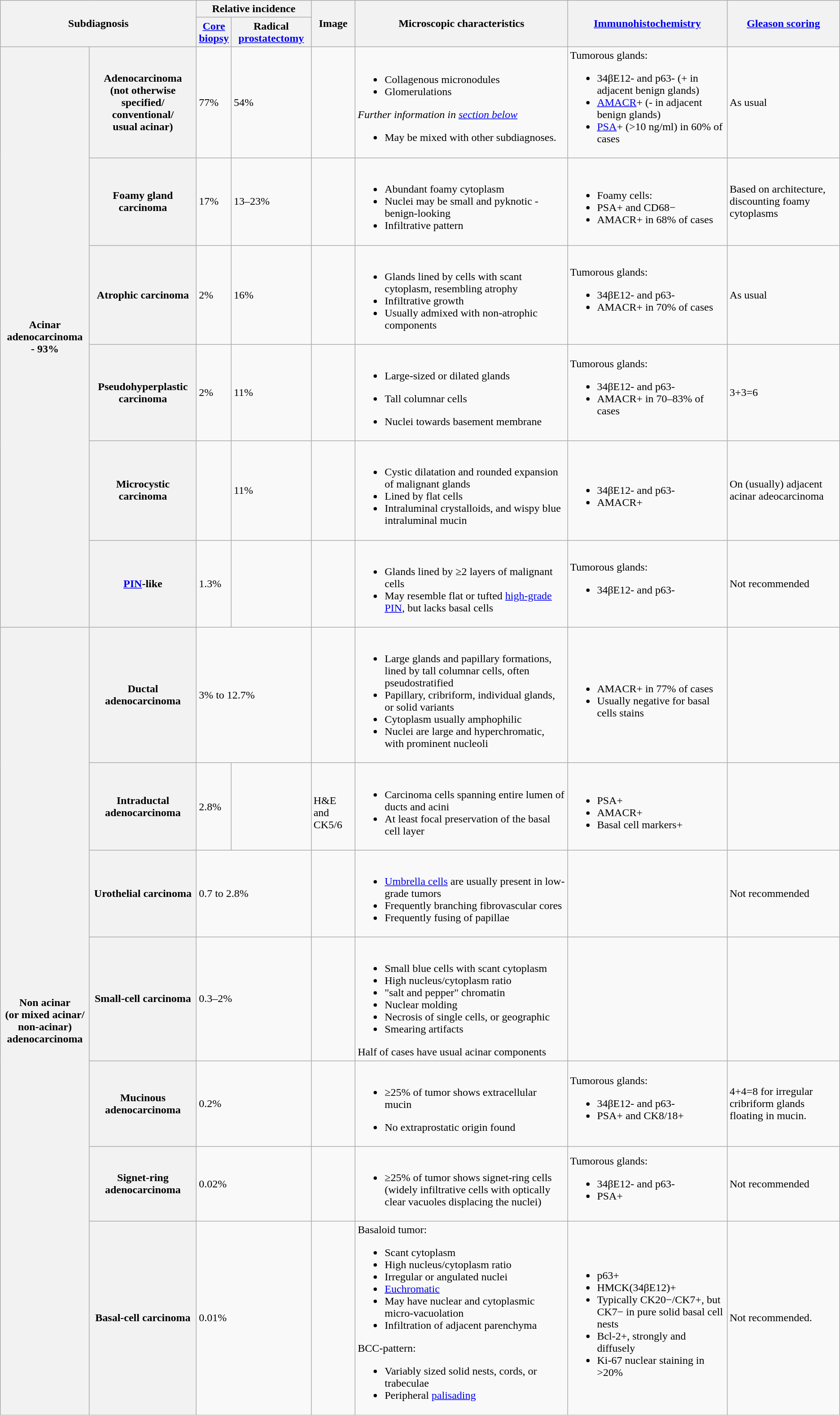<table class="wikitable">
<tr>
<th colspan=2 rowspan=2>Subdiagnosis</th>
<th colspan=2>Relative incidence</th>
<th rowspan=2>Image</th>
<th rowspan=2>Microscopic characteristics</th>
<th rowspan=2><a href='#'>Immunohistochemistry</a></th>
<th rowspan=2><a href='#'>Gleason scoring</a></th>
</tr>
<tr>
<th><a href='#'>Core<br>biopsy</a></th>
<th>Radical <a href='#'>prostatectomy</a></th>
</tr>
<tr>
<th rowspan=6>Acinar adenocarcinoma<br>- 93%</th>
<th>Adenocarcinoma <br>(not otherwise specified/<br>conventional/<br>usual acinar)</th>
<td>77%</td>
<td>54%</td>
<td></td>
<td><br><ul><li>Collagenous micronodules</li><li>Glomerulations</li></ul><em>Further information in <a href='#'>section below</a></em><ul><li>May be mixed with other subdiagnoses.</li></ul></td>
<td>Tumorous glands:<br><ul><li>34βE12- and p63- (+ in adjacent benign glands)</li><li><a href='#'>AMACR</a>+ (- in adjacent benign glands)</li><li><a href='#'>PSA</a>+ (>10 ng/ml) in 60% of cases</li></ul></td>
<td>As usual</td>
</tr>
<tr>
<th>Foamy gland carcinoma</th>
<td>17%</td>
<td>13–23%</td>
<td></td>
<td><br><ul><li>Abundant foamy cytoplasm</li><li>Nuclei may be small and pyknotic - benign-looking</li><li>Infiltrative pattern</li></ul></td>
<td><br><ul><li>Foamy cells:</li><li>PSA+ and CD68− </li><li>AMACR+ in 68% of cases</li></ul></td>
<td>Based on architecture, discounting foamy cytoplasms</td>
</tr>
<tr>
<th>Atrophic carcinoma</th>
<td>2%</td>
<td>16%</td>
<td></td>
<td><br><ul><li>Glands lined by cells with scant cytoplasm, resembling atrophy</li><li>Infiltrative growth</li><li>Usually admixed with non-atrophic components</li></ul></td>
<td>Tumorous glands:<br><ul><li>34βE12- and p63- </li><li>AMACR+ in 70% of cases</li></ul></td>
<td>As usual</td>
</tr>
<tr>
<th>Pseudohyperplastic carcinoma</th>
<td>2%</td>
<td>11%</td>
<td></td>
<td><br><ul><li>Large-sized or dilated glands</li></ul><ul><li>Tall columnar cells</li></ul><ul><li>Nuclei towards basement membrane</li></ul></td>
<td>Tumorous glands:<br><ul><li>34βE12- and p63- </li><li>AMACR+ in 70–83% of cases</li></ul></td>
<td>3+3=6</td>
</tr>
<tr>
<th>Microcystic carcinoma</th>
<td></td>
<td>11%</td>
<td></td>
<td><br><ul><li>Cystic dilatation and rounded expansion of malignant glands</li><li>Lined by flat cells</li><li>Intraluminal crystalloids, and wispy blue intraluminal mucin</li></ul></td>
<td><br><ul><li>34βE12- and p63-</li><li>AMACR+</li></ul></td>
<td>On (usually) adjacent acinar adeocarcinoma</td>
</tr>
<tr>
<th><a href='#'>PIN</a>-like</th>
<td>1.3%</td>
<td></td>
<td></td>
<td><br><ul><li>Glands lined by ≥2 layers of malignant cells</li><li>May resemble flat or tufted <a href='#'>high-grade PIN</a>, but lacks basal cells</li></ul></td>
<td>Tumorous glands:<br><ul><li>34βE12- and p63- </li></ul></td>
<td>Not recommended</td>
</tr>
<tr>
<th rowspan=7>Non acinar<br>(or mixed acinar/<br>non-acinar)<br> adenocarcinoma</th>
<th>Ductal adenocarcinoma</th>
<td colspan=2>3% to 12.7%</td>
<td></td>
<td><br><ul><li>Large glands and papillary formations, lined by tall columnar cells, often pseudostratified</li><li>Papillary, cribriform, individual glands, or solid variants</li><li>Cytoplasm usually amphophilic</li><li>Nuclei are large and hyperchromatic, with prominent nucleoli</li></ul></td>
<td><br><ul><li>AMACR+ in 77% of cases</li><li>Usually negative for basal cells stains</li></ul></td>
<td></td>
</tr>
<tr>
<th>Intraductal adenocarcinoma</th>
<td>2.8%</td>
<td></td>
<td><br>H&E and CK5/6</td>
<td><br><ul><li>Carcinoma cells spanning entire lumen of ducts and acini</li><li>At least focal preservation of the basal cell layer</li></ul></td>
<td><br><ul><li>PSA+</li><li>AMACR+</li><li>Basal cell markers+</li></ul></td>
<td></td>
</tr>
<tr>
<th>Urothelial carcinoma</th>
<td colspan=2>0.7 to 2.8%</td>
<td></td>
<td><br><ul><li><a href='#'>Umbrella cells</a> are usually present in low-grade tumors</li><li>Frequently branching fibrovascular cores</li><li>Frequently fusing of papillae</li></ul></td>
<td></td>
<td>Not recommended</td>
</tr>
<tr>
<th>Small-cell carcinoma</th>
<td colspan=2>0.3–2%</td>
<td></td>
<td><br><ul><li>Small blue cells with scant cytoplasm</li><li>High nucleus/cytoplasm ratio</li><li>"salt and pepper" chromatin</li><li>Nuclear molding</li><li>Necrosis of single cells, or geographic</li><li>Smearing artifacts</li></ul>Half of cases have usual acinar components</td>
<td></td>
<td></td>
</tr>
<tr>
<th>Mucinous adenocarcinoma</th>
<td colspan=2>0.2%</td>
<td></td>
<td><br><ul><li>≥25% of tumor shows extracellular mucin</li></ul><ul><li>No extraprostatic origin found</li></ul></td>
<td>Tumorous glands:<br><ul><li>34βE12- and p63-</li><li>PSA+ and CK8/18+</li></ul></td>
<td>4+4=8 for irregular cribriform glands floating in mucin.</td>
</tr>
<tr>
<th>Signet-ring adenocarcinoma</th>
<td colspan=2>0.02%</td>
<td></td>
<td><br><ul><li>≥25% of tumor shows signet-ring cells (widely infiltrative cells with optically clear vacuoles displacing the nuclei)</li></ul></td>
<td>Tumorous glands:<br><ul><li>34βE12- and p63-</li><li>PSA+</li></ul></td>
<td>Not recommended</td>
</tr>
<tr>
<th>Basal-cell carcinoma</th>
<td colspan=2>0.01%</td>
<td></td>
<td>Basaloid tumor:<br><ul><li>Scant cytoplasm</li><li>High nucleus/cytoplasm ratio</li><li>Irregular or angulated nuclei</li><li><a href='#'>Euchromatic</a></li><li>May have nuclear and cytoplasmic micro-vacuolation</li><li>Infiltration of adjacent parenchyma</li></ul>BCC-pattern:<ul><li>Variably sized solid nests, cords, or trabeculae</li><li>Peripheral <a href='#'>palisading</a></li></ul></td>
<td><br><ul><li>p63+ </li><li>HMCK(34βE12)+</li><li>Typically CK20−/CK7+, but CK7− in pure solid basal cell nests</li><li>Bcl-2+, strongly and diffusely</li><li>Ki-67 nuclear staining in >20%</li></ul></td>
<td>Not recommended.</td>
</tr>
</table>
